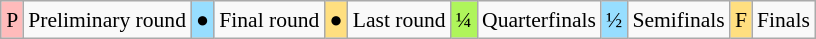<table class="wikitable" style="margin:0.5em auto; font-size:90%; line-height:1.25em;">
<tr>
<td bgcolor="#FFBBBB" align=center>P</td>
<td>Preliminary round</td>
<td bgcolor="#97DEFF" align=center>●</td>
<td>Final round</td>
<td bgcolor="#FFDF80" align=center>●</td>
<td>Last round</td>
<td bgcolor="#AFF55B" align=center>¼</td>
<td>Quarterfinals</td>
<td bgcolor="#97DEFF" align=center>½</td>
<td>Semifinals</td>
<td bgcolor="#FFDF80" align=center>F</td>
<td>Finals</td>
</tr>
</table>
